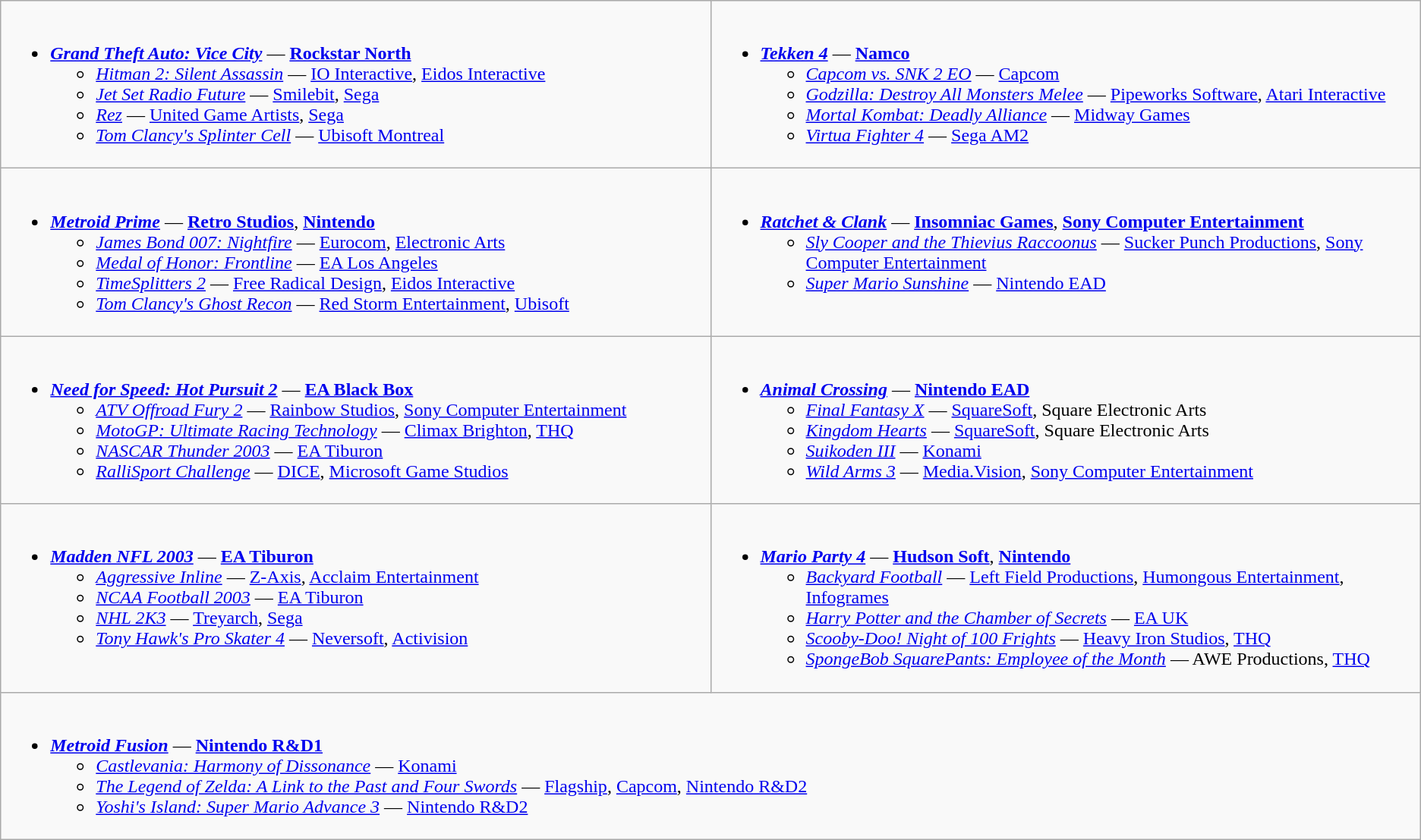<table class="wikitable">
<tr>
<td valign="top" width="50%"><br><ul><li><strong><em><a href='#'>Grand Theft Auto: Vice City</a></em></strong> — <strong><a href='#'>Rockstar North</a></strong><ul><li><em><a href='#'>Hitman 2: Silent Assassin</a></em> — <a href='#'>IO Interactive</a>, <a href='#'>Eidos Interactive</a></li><li><em><a href='#'>Jet Set Radio Future</a></em> — <a href='#'>Smilebit</a>, <a href='#'>Sega</a></li><li><em><a href='#'>Rez</a></em> — <a href='#'>United Game Artists</a>, <a href='#'>Sega</a></li><li><em><a href='#'>Tom Clancy's Splinter Cell</a></em> — <a href='#'>Ubisoft Montreal</a></li></ul></li></ul></td>
<td valign="top" width="50%"><br><ul><li><strong><em><a href='#'>Tekken 4</a></em></strong> — <strong><a href='#'>Namco</a></strong><ul><li><em><a href='#'>Capcom vs. SNK 2 EO</a></em> — <a href='#'>Capcom</a></li><li><em><a href='#'>Godzilla: Destroy All Monsters Melee</a></em> — <a href='#'>Pipeworks Software</a>, <a href='#'>Atari Interactive</a></li><li><em><a href='#'>Mortal Kombat: Deadly Alliance</a></em> — <a href='#'>Midway Games</a></li><li><em><a href='#'>Virtua Fighter 4</a></em> — <a href='#'>Sega AM2</a></li></ul></li></ul></td>
</tr>
<tr>
<td valign="top" width="50%"><br><ul><li><strong><em><a href='#'>Metroid Prime</a></em></strong> — <strong><a href='#'>Retro Studios</a></strong>, <strong><a href='#'>Nintendo</a></strong><ul><li><em><a href='#'>James Bond 007: Nightfire</a></em> — <a href='#'>Eurocom</a>, <a href='#'>Electronic Arts</a></li><li><em><a href='#'>Medal of Honor: Frontline</a></em> — <a href='#'>EA Los Angeles</a></li><li><em><a href='#'>TimeSplitters 2</a></em> — <a href='#'>Free Radical Design</a>, <a href='#'>Eidos Interactive</a></li><li><em><a href='#'>Tom Clancy's Ghost Recon</a></em> — <a href='#'>Red Storm Entertainment</a>, <a href='#'>Ubisoft</a></li></ul></li></ul></td>
<td valign="top" width="50%"><br><ul><li><strong><em><a href='#'>Ratchet & Clank</a></em></strong> — <strong><a href='#'>Insomniac Games</a></strong>, <strong><a href='#'>Sony Computer Entertainment</a></strong><ul><li><em><a href='#'>Sly Cooper and the Thievius Raccoonus</a></em> — <a href='#'>Sucker Punch Productions</a>, <a href='#'>Sony Computer Entertainment</a></li><li><em><a href='#'>Super Mario Sunshine</a></em> — <a href='#'>Nintendo EAD</a></li></ul></li></ul></td>
</tr>
<tr>
<td valign="top" width="50%"><br><ul><li><strong><em><a href='#'>Need for Speed: Hot Pursuit 2</a></em></strong> — <strong><a href='#'>EA Black Box</a></strong><ul><li><em><a href='#'>ATV Offroad Fury 2</a></em> — <a href='#'>Rainbow Studios</a>, <a href='#'>Sony Computer Entertainment</a></li><li><em><a href='#'>MotoGP: Ultimate Racing Technology</a></em> — <a href='#'>Climax Brighton</a>, <a href='#'>THQ</a></li><li><em><a href='#'>NASCAR Thunder 2003</a></em> — <a href='#'>EA Tiburon</a></li><li><em><a href='#'>RalliSport Challenge</a></em> — <a href='#'>DICE</a>, <a href='#'>Microsoft Game Studios</a></li></ul></li></ul></td>
<td valign="top" width="50%"><br><ul><li><strong><em><a href='#'>Animal Crossing</a></em></strong> — <strong><a href='#'>Nintendo EAD</a></strong><ul><li><em><a href='#'>Final Fantasy X</a></em> — <a href='#'>SquareSoft</a>, Square Electronic Arts</li><li><em><a href='#'>Kingdom Hearts</a></em> — <a href='#'>SquareSoft</a>, Square Electronic Arts</li><li><em><a href='#'>Suikoden III</a></em> — <a href='#'>Konami</a></li><li><em><a href='#'>Wild Arms 3</a></em> — <a href='#'>Media.Vision</a>, <a href='#'>Sony Computer Entertainment</a></li></ul></li></ul></td>
</tr>
<tr>
<td valign="top" width="50%"><br><ul><li><strong><em><a href='#'>Madden NFL 2003</a></em></strong> — <strong><a href='#'>EA Tiburon</a></strong><ul><li><em><a href='#'>Aggressive Inline</a></em> — <a href='#'>Z-Axis</a>, <a href='#'>Acclaim Entertainment</a></li><li><em><a href='#'>NCAA Football 2003</a></em> — <a href='#'>EA Tiburon</a></li><li><em><a href='#'>NHL 2K3</a></em> — <a href='#'>Treyarch</a>, <a href='#'>Sega</a></li><li><em><a href='#'>Tony Hawk's Pro Skater 4</a></em> — <a href='#'>Neversoft</a>, <a href='#'>Activision</a></li></ul></li></ul></td>
<td valign="top" width="50%"><br><ul><li><strong><em><a href='#'>Mario Party 4</a></em></strong> — <strong><a href='#'>Hudson Soft</a></strong>, <strong><a href='#'>Nintendo</a></strong><ul><li><em><a href='#'>Backyard Football</a></em> — <a href='#'>Left Field Productions</a>, <a href='#'>Humongous Entertainment</a>, <a href='#'>Infogrames</a></li><li><em><a href='#'>Harry Potter and the Chamber of Secrets</a></em> — <a href='#'>EA UK</a></li><li><em><a href='#'>Scooby-Doo! Night of 100 Frights</a></em> — <a href='#'>Heavy Iron Studios</a>, <a href='#'>THQ</a></li><li><em><a href='#'>SpongeBob SquarePants: Employee of the Month</a></em> — AWE Productions, <a href='#'>THQ</a></li></ul></li></ul></td>
</tr>
<tr>
<td valign="top" width="50%" colspan="2"><br><ul><li><strong><em><a href='#'>Metroid Fusion</a></em></strong> — <strong><a href='#'>Nintendo R&D1</a></strong><ul><li><em><a href='#'>Castlevania: Harmony of Dissonance</a></em> — <a href='#'>Konami</a></li><li><em><a href='#'>The Legend of Zelda: A Link to the Past and Four Swords</a></em> — <a href='#'>Flagship</a>, <a href='#'>Capcom</a>, <a href='#'>Nintendo R&D2</a></li><li><em><a href='#'>Yoshi's Island: Super Mario Advance 3</a></em> — <a href='#'>Nintendo R&D2</a></li></ul></li></ul></td>
</tr>
</table>
